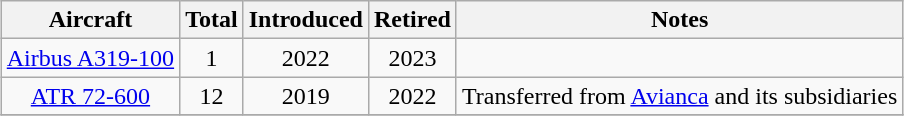<table class="wikitable" style="margin:0.5em auto; text-align:center">
<tr>
<th>Aircraft</th>
<th>Total</th>
<th>Introduced</th>
<th>Retired</th>
<th>Notes</th>
</tr>
<tr>
<td><a href='#'>Airbus A319-100</a></td>
<td>1</td>
<td>2022</td>
<td>2023</td>
<td></td>
</tr>
<tr>
<td><a href='#'>ATR 72-600</a></td>
<td>12</td>
<td>2019</td>
<td>2022</td>
<td>Transferred from <a href='#'>Avianca</a> and its subsidiaries</td>
</tr>
<tr>
</tr>
</table>
